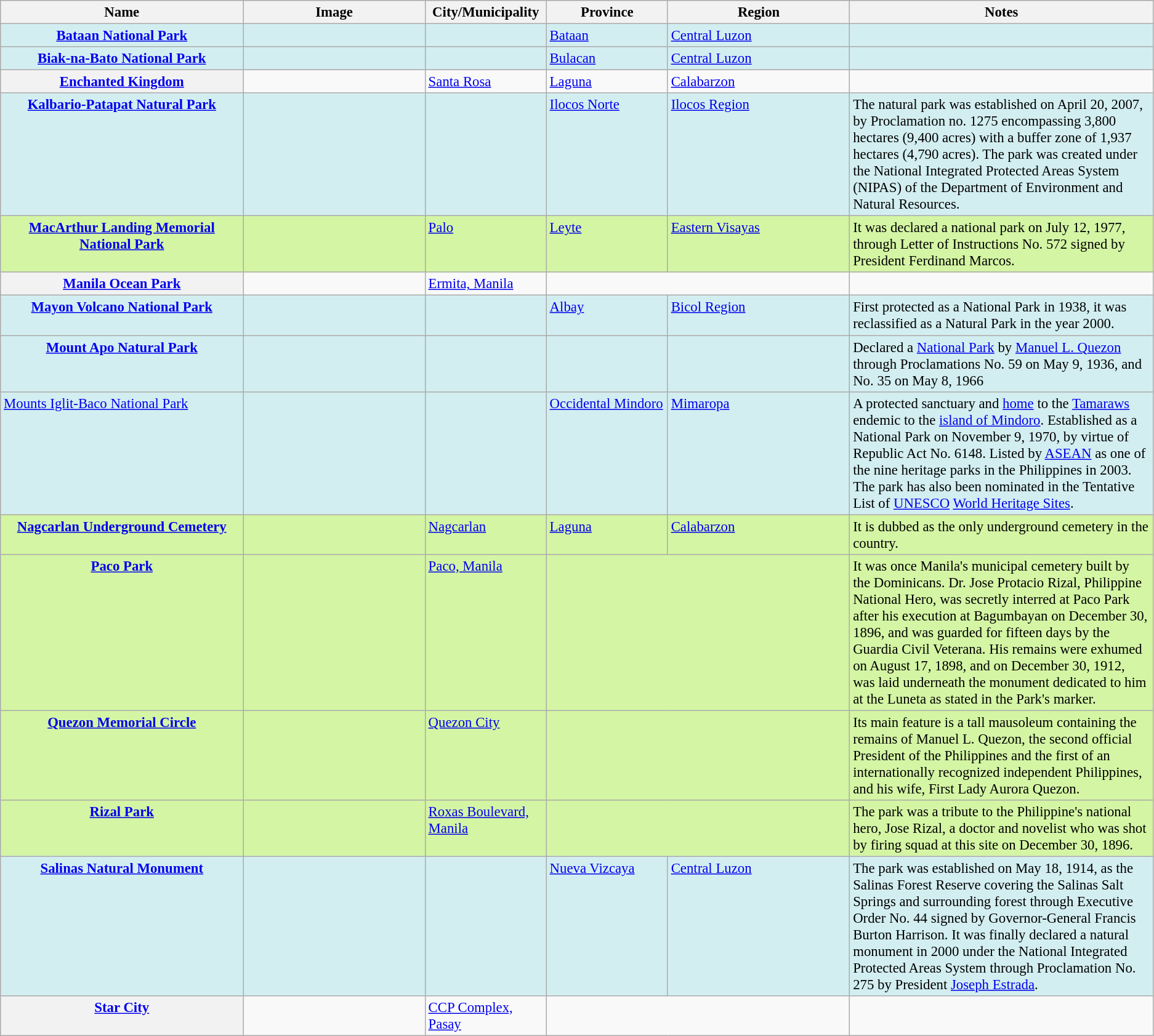<table class="wikitable plainrowheaders" style="font-size:95%;">
<tr style="vertical-align:top;">
<th scope="col" width="20%">Name</th>
<th scope="col" width="15%">Image</th>
<th scope="col" width="10%">City/Municipality</th>
<th scope="col" width="10%">Province</th>
<th scope="col" width="15%">Region</th>
<th scope="col" width="25%">Notes</th>
</tr>
<tr style="vertical-align:top;background-color:#D3EEF1">
<th scope="row" style="background-color:#D3EEF1;"><a href='#'>Bataan National Park</a></th>
<td style="text-align:center;"></td>
<td></td>
<td><a href='#'>Bataan</a></td>
<td><a href='#'>Central Luzon</a></td>
<td></td>
</tr>
<tr style="vertical-align:top;background-color:#D3EEF1">
<th scope="row" style="background-color:#D3EEF1;"><a href='#'>Biak-na-Bato National Park</a></th>
<td style="text-align:center;"></td>
<td></td>
<td><a href='#'>Bulacan</a></td>
<td><a href='#'>Central Luzon</a></td>
<td></td>
</tr>
<tr style="vertical-align:top;">
<th scope="row"><a href='#'>Enchanted Kingdom</a></th>
<td style="text-align:center;"></td>
<td><a href='#'>Santa Rosa</a></td>
<td><a href='#'>Laguna</a></td>
<td><a href='#'>Calabarzon</a></td>
<td></td>
</tr>
<tr style="vertical-align:top;background-color:#D3EEF1">
<th scope="row" style="background-color:#D3EEF1;"><a href='#'>Kalbario-Patapat Natural Park</a></th>
<td style="text-align:center;"></td>
<td></td>
<td><a href='#'>Ilocos Norte</a></td>
<td><a href='#'>Ilocos Region</a></td>
<td>The natural park was established on April 20, 2007, by Proclamation no. 1275 encompassing 3,800 hectares (9,400 acres) with a buffer zone of 1,937 hectares (4,790 acres). The park was created under the National Integrated Protected Areas System (NIPAS) of the Department of Environment and Natural Resources.</td>
</tr>
<tr style="vertical-align:top;background-color:#D4F5A4">
<th scope="row" style="background-color:#D4F5A4;"><a href='#'>MacArthur Landing Memorial National Park</a></th>
<td style="text-align:center;"></td>
<td><a href='#'>Palo</a></td>
<td><a href='#'>Leyte</a></td>
<td><a href='#'>Eastern Visayas</a></td>
<td>It was declared a national park on July 12, 1977, through Letter of Instructions No. 572 signed by President Ferdinand Marcos.</td>
</tr>
<tr style="vertical-align:top;">
<th scope="row"><a href='#'>Manila Ocean Park</a></th>
<td style="text-align:center;"></td>
<td><a href='#'>Ermita, Manila</a></td>
<td colspan=2></td>
<td></td>
</tr>
<tr style="vertical-align:top;background-color:#D3EEF1">
<th scope="row" style="background-color:#D3EEF1;"><a href='#'>Mayon Volcano National Park</a></th>
<td style="text-align:center;"></td>
<td></td>
<td><a href='#'>Albay</a></td>
<td><a href='#'>Bicol Region</a></td>
<td>First protected as a National Park in 1938, it was reclassified as a Natural Park in the year 2000.</td>
</tr>
<tr style="vertical-align:top;background-color:#D3EEF1">
<th scope="row" style="background-color:#D3EEF1;"><a href='#'>Mount Apo Natural Park</a></th>
<td style="text-align:center;"></td>
<td></td>
<td></td>
<td></td>
<td>Declared a <a href='#'>National Park</a> by <a href='#'>Manuel L. Quezon</a> through Proclamations No. 59 on May 9, 1936, and No. 35 on May 8, 1966</td>
</tr>
<tr style="vertical-align:top;background-color:#D3EEF1">
<td scope="row" style="background-color:#D3EEF1;"><a href='#'>Mounts Iglit-Baco National Park</a></td>
<td style="text-align:center;"></td>
<td></td>
<td><a href='#'>Occidental Mindoro</a></td>
<td><a href='#'>Mimaropa</a></td>
<td>A protected sanctuary and <a href='#'>home</a> to the <a href='#'>Tamaraws</a> endemic to the <a href='#'>island of Mindoro</a>. Established as a National Park on November 9, 1970, by virtue of Republic Act No. 6148. Listed by <a href='#'>ASEAN</a> as one of the nine heritage parks in the Philippines in 2003. The park has also been nominated in the Tentative List of <a href='#'>UNESCO</a> <a href='#'>World Heritage Sites</a>.</td>
</tr>
<tr style="vertical-align:top;background-color:#D4F5A4">
<th scope="row" style="background-color:#D4F5A4;"><a href='#'>Nagcarlan Underground Cemetery</a></th>
<td style="text-align:center;"></td>
<td><a href='#'>Nagcarlan</a></td>
<td><a href='#'>Laguna</a></td>
<td><a href='#'>Calabarzon</a></td>
<td>It is dubbed as the only underground cemetery in the country.</td>
</tr>
<tr style="vertical-align:top;background-color:#D4F5A4">
<th scope="row" style="background-color:#D4F5A4;"><a href='#'>Paco Park</a></th>
<td style="text-align:center;"></td>
<td><a href='#'>Paco, Manila</a></td>
<td colspan=2></td>
<td>It was once Manila's municipal cemetery built by the Dominicans. Dr. Jose Protacio Rizal, Philippine National Hero, was secretly interred at Paco Park after his execution at Bagumbayan on December 30, 1896, and was guarded for fifteen days by the Guardia Civil Veterana. His remains were exhumed on August 17, 1898, and on December 30, 1912, was laid underneath the monument dedicated to him at the Luneta as stated in the Park's marker.</td>
</tr>
<tr style="vertical-align:top;background-color:#D4F5A4">
<th scope="row" style="background-color:#D4F5A4;"><a href='#'>Quezon Memorial Circle</a></th>
<td style="text-align:center;"></td>
<td><a href='#'>Quezon City</a></td>
<td colspan=2></td>
<td>Its main feature is a tall mausoleum containing the remains of Manuel L. Quezon, the second official President of the Philippines and the first of an internationally recognized independent Philippines, and his wife, First Lady Aurora Quezon.</td>
</tr>
<tr style="vertical-align:top;background-color:#D4F5A4">
<th scope="row" style="background-color:#D4F5A4;"><a href='#'>Rizal Park</a></th>
<td style="text-align:center;"></td>
<td><a href='#'>Roxas Boulevard, Manila</a></td>
<td colspan=2></td>
<td>The park was a tribute to the Philippine's national hero, Jose Rizal, a doctor and novelist who was shot by firing squad at this site on December 30, 1896.</td>
</tr>
<tr style="vertical-align:top;background-color:#D3EEF1">
<th scope="row" style="background-color:#D3EEF1;"><a href='#'>Salinas Natural Monument</a></th>
<td style="text-align:center;"></td>
<td></td>
<td><a href='#'>Nueva Vizcaya</a></td>
<td><a href='#'>Central Luzon</a></td>
<td>The park was established on May 18, 1914, as the Salinas Forest Reserve covering the Salinas Salt Springs and surrounding forest through Executive Order No. 44 signed by Governor-General Francis Burton Harrison. It was finally declared a natural monument in 2000 under the National Integrated Protected Areas System through Proclamation No. 275 by President <a href='#'>Joseph Estrada</a>.</td>
</tr>
<tr style="vertical-align:top;">
<th scope="row"><a href='#'>Star City</a></th>
<td style="text-align:center;"></td>
<td><a href='#'>CCP Complex, Pasay</a></td>
<td colspan=2></td>
<td></td>
</tr>
</table>
